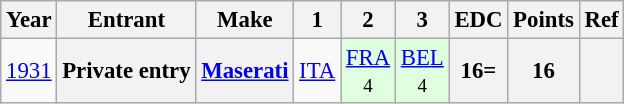<table class="wikitable" style="text-align:center; font-size:95%">
<tr>
<th>Year</th>
<th>Entrant</th>
<th>Make</th>
<th>1</th>
<th>2</th>
<th>3</th>
<th>EDC</th>
<th>Points</th>
<th>Ref</th>
</tr>
<tr>
<td><a href='#'>1931</a></td>
<th>Private entry</th>
<th><a href='#'>Maserati</a></th>
<td><a href='#'>ITA</a><br><small></small></td>
<td style="background:#dfffdf;"><a href='#'>FRA</a><br><small>4</small></td>
<td style="background:#dfffdf;"><a href='#'>BEL</a><br><small>4</small></td>
<th>16=</th>
<th>16</th>
<th></th>
</tr>
</table>
